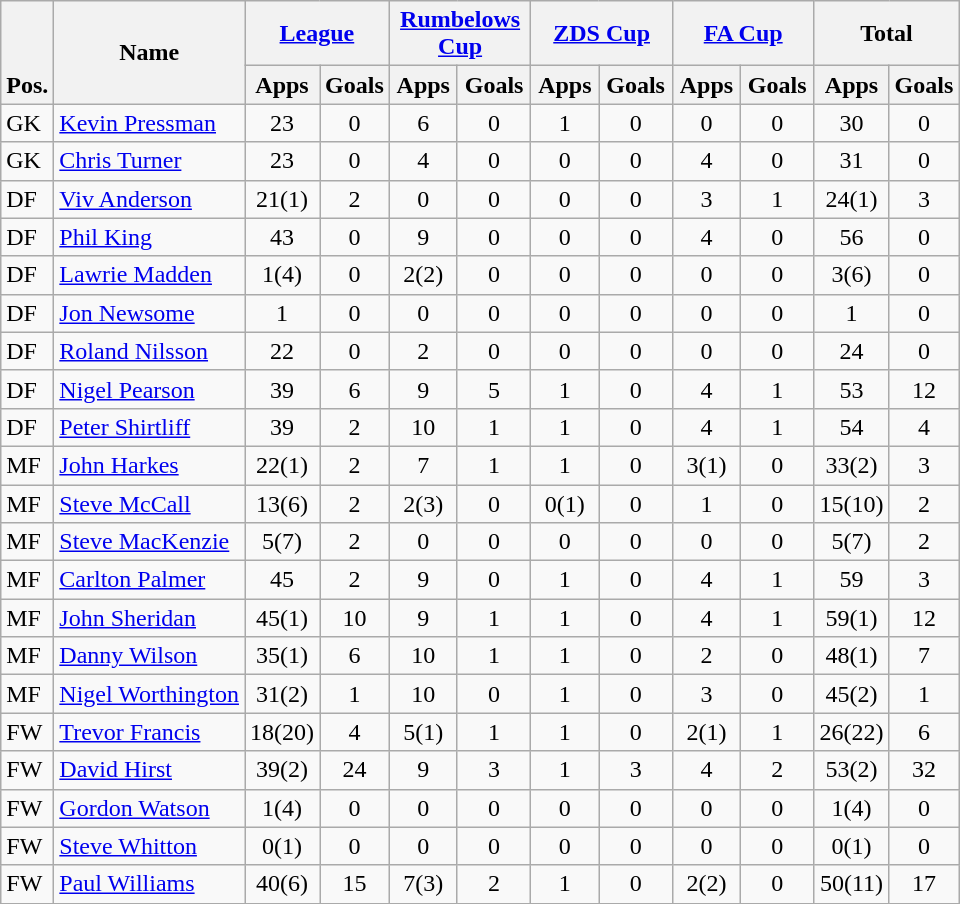<table class="wikitable" style="text-align:center">
<tr>
<th rowspan="2" valign="bottom">Pos.</th>
<th rowspan="2">Name</th>
<th colspan="2" width="87"><a href='#'>League</a></th>
<th colspan="2" width="87"><a href='#'>Rumbelows Cup</a></th>
<th colspan="2" width="87"><a href='#'>ZDS Cup</a></th>
<th colspan="2" width="87"><a href='#'>FA Cup</a></th>
<th colspan="2" width="87">Total</th>
</tr>
<tr>
<th>Apps</th>
<th>Goals</th>
<th>Apps</th>
<th>Goals</th>
<th>Apps</th>
<th>Goals</th>
<th>Apps</th>
<th>Goals</th>
<th>Apps</th>
<th>Goals</th>
</tr>
<tr>
<td align="left">GK</td>
<td align="left"> <a href='#'>Kevin Pressman</a></td>
<td>23</td>
<td>0</td>
<td>6</td>
<td>0</td>
<td>1</td>
<td>0</td>
<td>0</td>
<td>0</td>
<td>30</td>
<td>0</td>
</tr>
<tr>
<td align="left">GK</td>
<td align="left"> <a href='#'>Chris Turner</a></td>
<td>23</td>
<td>0</td>
<td>4</td>
<td>0</td>
<td>0</td>
<td>0</td>
<td>4</td>
<td>0</td>
<td>31</td>
<td>0</td>
</tr>
<tr>
<td align="left">DF</td>
<td align="left"> <a href='#'>Viv Anderson</a></td>
<td>21(1)</td>
<td>2</td>
<td>0</td>
<td>0</td>
<td>0</td>
<td>0</td>
<td>3</td>
<td>1</td>
<td>24(1)</td>
<td>3</td>
</tr>
<tr>
<td align="left">DF</td>
<td align="left"> <a href='#'>Phil King</a></td>
<td>43</td>
<td>0</td>
<td>9</td>
<td>0</td>
<td>0</td>
<td>0</td>
<td>4</td>
<td>0</td>
<td>56</td>
<td>0</td>
</tr>
<tr>
<td align="left">DF</td>
<td align="left"> <a href='#'>Lawrie Madden</a></td>
<td>1(4)</td>
<td>0</td>
<td>2(2)</td>
<td>0</td>
<td>0</td>
<td>0</td>
<td>0</td>
<td>0</td>
<td>3(6)</td>
<td>0</td>
</tr>
<tr>
<td align="left">DF</td>
<td align="left"> <a href='#'>Jon Newsome</a></td>
<td>1</td>
<td>0</td>
<td>0</td>
<td>0</td>
<td>0</td>
<td>0</td>
<td>0</td>
<td>0</td>
<td>1</td>
<td>0</td>
</tr>
<tr>
<td align="left">DF</td>
<td align="left"> <a href='#'>Roland Nilsson</a></td>
<td>22</td>
<td>0</td>
<td>2</td>
<td>0</td>
<td>0</td>
<td>0</td>
<td>0</td>
<td>0</td>
<td>24</td>
<td>0</td>
</tr>
<tr>
<td align="left">DF</td>
<td align="left"> <a href='#'>Nigel Pearson</a></td>
<td>39</td>
<td>6</td>
<td>9</td>
<td>5</td>
<td>1</td>
<td>0</td>
<td>4</td>
<td>1</td>
<td>53</td>
<td>12</td>
</tr>
<tr>
<td align="left">DF</td>
<td align="left"> <a href='#'>Peter Shirtliff</a></td>
<td>39</td>
<td>2</td>
<td>10</td>
<td>1</td>
<td>1</td>
<td>0</td>
<td>4</td>
<td>1</td>
<td>54</td>
<td>4</td>
</tr>
<tr>
<td align="left">MF</td>
<td align="left"> <a href='#'>John Harkes</a></td>
<td>22(1)</td>
<td>2</td>
<td>7</td>
<td>1</td>
<td>1</td>
<td>0</td>
<td>3(1)</td>
<td>0</td>
<td>33(2)</td>
<td>3</td>
</tr>
<tr>
<td align="left">MF</td>
<td align="left"> <a href='#'>Steve McCall</a></td>
<td>13(6)</td>
<td>2</td>
<td>2(3)</td>
<td>0</td>
<td>0(1)</td>
<td>0</td>
<td>1</td>
<td>0</td>
<td>15(10)</td>
<td>2</td>
</tr>
<tr>
<td align="left">MF</td>
<td align="left"> <a href='#'>Steve MacKenzie</a></td>
<td>5(7)</td>
<td>2</td>
<td>0</td>
<td>0</td>
<td>0</td>
<td>0</td>
<td>0</td>
<td>0</td>
<td>5(7)</td>
<td>2</td>
</tr>
<tr>
<td align="left">MF</td>
<td align="left"> <a href='#'>Carlton Palmer</a></td>
<td>45</td>
<td>2</td>
<td>9</td>
<td>0</td>
<td>1</td>
<td>0</td>
<td>4</td>
<td>1</td>
<td>59</td>
<td>3</td>
</tr>
<tr>
<td align="left">MF</td>
<td align="left"> <a href='#'>John Sheridan</a></td>
<td>45(1)</td>
<td>10</td>
<td>9</td>
<td>1</td>
<td>1</td>
<td>0</td>
<td>4</td>
<td>1</td>
<td>59(1)</td>
<td>12</td>
</tr>
<tr>
<td align="left">MF</td>
<td align="left"> <a href='#'>Danny Wilson</a></td>
<td>35(1)</td>
<td>6</td>
<td>10</td>
<td>1</td>
<td>1</td>
<td>0</td>
<td>2</td>
<td>0</td>
<td>48(1)</td>
<td>7</td>
</tr>
<tr>
<td align="left">MF</td>
<td align="left"> <a href='#'>Nigel Worthington</a></td>
<td>31(2)</td>
<td>1</td>
<td>10</td>
<td>0</td>
<td>1</td>
<td>0</td>
<td>3</td>
<td>0</td>
<td>45(2)</td>
<td>1</td>
</tr>
<tr>
<td align="left">FW</td>
<td align="left"> <a href='#'>Trevor Francis</a></td>
<td>18(20)</td>
<td>4</td>
<td>5(1)</td>
<td>1</td>
<td>1</td>
<td>0</td>
<td>2(1)</td>
<td>1</td>
<td>26(22)</td>
<td>6</td>
</tr>
<tr>
<td align="left">FW</td>
<td align="left"> <a href='#'>David Hirst</a></td>
<td>39(2)</td>
<td>24</td>
<td>9</td>
<td>3</td>
<td>1</td>
<td>3</td>
<td>4</td>
<td>2</td>
<td>53(2)</td>
<td>32</td>
</tr>
<tr>
<td align="left">FW</td>
<td align="left"> <a href='#'>Gordon Watson</a></td>
<td>1(4)</td>
<td>0</td>
<td>0</td>
<td>0</td>
<td>0</td>
<td>0</td>
<td>0</td>
<td>0</td>
<td>1(4)</td>
<td>0</td>
</tr>
<tr>
<td align="left">FW</td>
<td align="left"> <a href='#'>Steve Whitton</a></td>
<td>0(1)</td>
<td>0</td>
<td>0</td>
<td>0</td>
<td>0</td>
<td>0</td>
<td>0</td>
<td>0</td>
<td>0(1)</td>
<td>0</td>
</tr>
<tr>
<td align="left">FW</td>
<td align="left"> <a href='#'>Paul Williams</a></td>
<td>40(6)</td>
<td>15</td>
<td>7(3)</td>
<td>2</td>
<td>1</td>
<td>0</td>
<td>2(2)</td>
<td>0</td>
<td>50(11)</td>
<td>17</td>
</tr>
<tr>
</tr>
</table>
